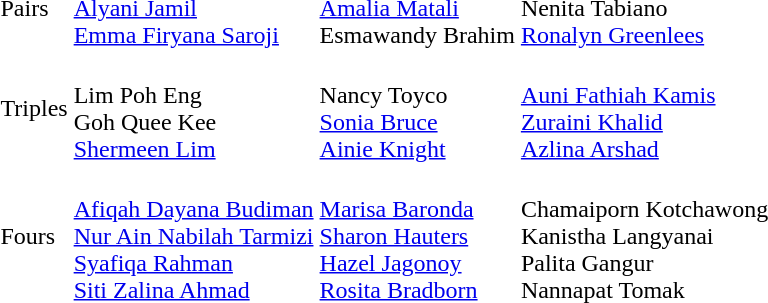<table>
<tr>
<td>Pairs</td>
<td><br><a href='#'>Alyani Jamil</a><br><a href='#'>Emma Firyana Saroji</a></td>
<td><br><a href='#'>Amalia Matali</a><br>Esmawandy Brahim</td>
<td><br>Nenita Tabiano<br><a href='#'>Ronalyn Greenlees</a></td>
</tr>
<tr>
<td>Triples</td>
<td><br>Lim Poh Eng<br>Goh Quee Kee<br><a href='#'>Shermeen Lim</a></td>
<td><br>Nancy Toyco<br><a href='#'>Sonia Bruce</a><br><a href='#'>Ainie Knight</a></td>
<td><br><a href='#'>Auni Fathiah Kamis</a><br><a href='#'>Zuraini Khalid</a><br><a href='#'>Azlina Arshad</a></td>
</tr>
<tr>
<td>Fours</td>
<td nowrap=true><br><a href='#'>Afiqah Dayana Budiman</a><br><a href='#'>Nur Ain Nabilah Tarmizi</a><br><a href='#'>Syafiqa Rahman</a><br><a href='#'>Siti Zalina Ahmad</a></td>
<td nowrap=true><br><a href='#'>Marisa Baronda</a><br><a href='#'>Sharon Hauters</a><br><a href='#'>Hazel Jagonoy</a><br><a href='#'>Rosita Bradborn</a></td>
<td nowrap=true><br>Chamaiporn Kotchawong<br>Kanistha Langyanai<br>Palita Gangur<br>Nannapat Tomak</td>
</tr>
</table>
